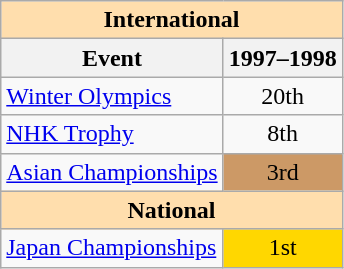<table class="wikitable" style="text-align:center">
<tr>
<th style="background-color: #ffdead; " colspan=2 align=center>International</th>
</tr>
<tr>
<th>Event</th>
<th>1997–1998</th>
</tr>
<tr>
<td align=left><a href='#'>Winter Olympics</a></td>
<td>20th</td>
</tr>
<tr>
<td align=left> <a href='#'>NHK Trophy</a></td>
<td>8th</td>
</tr>
<tr>
<td align=left><a href='#'>Asian Championships</a></td>
<td bgcolor=cc9966>3rd</td>
</tr>
<tr>
<th style="background-color: #ffdead; " colspan=2 align=center>National</th>
</tr>
<tr>
<td align=left><a href='#'>Japan Championships</a></td>
<td bgcolor=gold>1st</td>
</tr>
</table>
